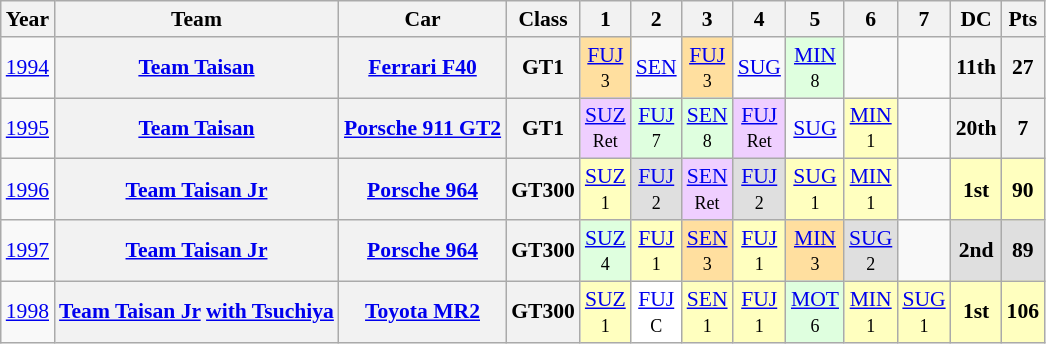<table class="wikitable" style="text-align:center; font-size:90%">
<tr>
<th>Year</th>
<th>Team</th>
<th>Car</th>
<th>Class</th>
<th>1</th>
<th>2</th>
<th>3</th>
<th>4</th>
<th>5</th>
<th>6</th>
<th>7</th>
<th>DC</th>
<th>Pts</th>
</tr>
<tr>
<td><a href='#'>1994</a></td>
<th><a href='#'>Team Taisan</a></th>
<th><a href='#'>Ferrari F40</a></th>
<th>GT1</th>
<td style="background:#FFDF9F;"><a href='#'>FUJ</a><br><small>3</small></td>
<td><a href='#'>SEN</a><br><small></small></td>
<td style="background:#FFDF9F;"><a href='#'>FUJ</a><br><small>3</small></td>
<td><a href='#'>SUG</a><br><small></small></td>
<td style="background:#DFFFDF;"><a href='#'>MIN</a><br><small>8</small></td>
<td></td>
<td></td>
<th>11th</th>
<th>27</th>
</tr>
<tr>
<td><a href='#'>1995</a></td>
<th><a href='#'>Team Taisan</a></th>
<th><a href='#'>Porsche 911 GT2</a></th>
<th>GT1</th>
<td style="background:#EFCFFF;"><a href='#'>SUZ</a><br><small>Ret</small></td>
<td style="background:#DFFFDF;"><a href='#'>FUJ</a><br><small>7</small></td>
<td style="background:#DFFFDF;"><a href='#'>SEN</a><br><small>8</small></td>
<td style="background:#EFCFFF;"><a href='#'>FUJ</a><br><small>Ret</small></td>
<td><a href='#'>SUG</a><br><small></small></td>
<td style="background:#FFFFBF;"><a href='#'>MIN</a><br><small>1</small></td>
<td></td>
<th>20th</th>
<th>7</th>
</tr>
<tr>
<td><a href='#'>1996</a></td>
<th><a href='#'>Team Taisan Jr</a></th>
<th><a href='#'>Porsche 964</a></th>
<th>GT300</th>
<td style="background:#FFFFBF;"><a href='#'>SUZ</a><br><small>1</small></td>
<td style="background:#DFDFDF;"><a href='#'>FUJ</a><br><small>2</small></td>
<td style="background:#EFCFFF;"><a href='#'>SEN</a><br><small>Ret</small></td>
<td style="background:#DFDFDF;"><a href='#'>FUJ</a><br><small>2</small></td>
<td style="background:#FFFFBF;"><a href='#'>SUG</a><br><small>1</small></td>
<td style="background:#FFFFBF;"><a href='#'>MIN</a><br><small>1</small></td>
<td></td>
<th style="background:#FFFFBF"><strong>1st</strong></th>
<th style="background:#FFFFBF"><strong>90</strong></th>
</tr>
<tr>
<td><a href='#'>1997</a></td>
<th><a href='#'>Team Taisan Jr</a></th>
<th><a href='#'>Porsche 964</a></th>
<th>GT300</th>
<td style="background:#DFFFDF;"><a href='#'>SUZ</a><br><small>4</small></td>
<td style="background:#FFFFBF;"><a href='#'>FUJ</a><br><small>1</small></td>
<td style="background:#FFDF9F;"><a href='#'>SEN</a><br><small>3</small></td>
<td style="background:#FFFFBF;"><a href='#'>FUJ</a><br><small>1</small></td>
<td style="background:#FFDF9F;"><a href='#'>MIN</a><br><small>3</small></td>
<td style="background:#DFDFDF;"><a href='#'>SUG</a><br><small>2</small></td>
<td></td>
<th style="background:#dfdfdf"><strong>2nd</strong></th>
<th style="background:#dfdfdf"><strong>89</strong></th>
</tr>
<tr>
<td><a href='#'>1998</a></td>
<th><a href='#'>Team Taisan Jr</a> <a href='#'>with Tsuchiya</a></th>
<th><a href='#'>Toyota MR2</a></th>
<th>GT300</th>
<td style="background:#FFFFBF;"><a href='#'>SUZ</a><br><small>1</small></td>
<td style="background:#FFFFFF;"><a href='#'>FUJ</a><br><small>C</small></td>
<td style="background:#FFFFBF;"><a href='#'>SEN</a><br><small>1</small></td>
<td style="background:#FFFFBF;"><a href='#'>FUJ</a><br><small>1</small></td>
<td style="background:#DFFFDF;"><a href='#'>MOT</a><br><small>6</small></td>
<td style="background:#FFFFBF;"><a href='#'>MIN</a><br><small>1</small></td>
<td style="background:#FFFFBF;"><a href='#'>SUG</a><br><small>1</small></td>
<th style="background:#FFFFBF"><strong>1st</strong></th>
<th style="background:#FFFFBF"><strong>106</strong></th>
</tr>
</table>
